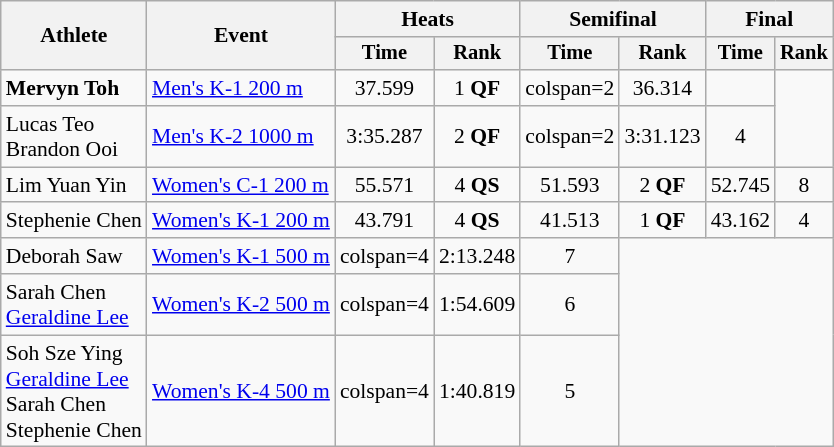<table class=wikitable style=font-size:90%;text-align:center>
<tr>
<th rowspan=2>Athlete</th>
<th rowspan=2>Event</th>
<th colspan=2>Heats</th>
<th colspan=2>Semifinal</th>
<th colspan=2>Final</th>
</tr>
<tr style="font-size:95%">
<th>Time</th>
<th>Rank</th>
<th>Time</th>
<th>Rank</th>
<th>Time</th>
<th>Rank</th>
</tr>
<tr>
<td align=left><strong>Mervyn Toh</strong></td>
<td align=left><a href='#'>Men's K-1 200 m</a></td>
<td>37.599</td>
<td>1 <strong>QF</strong></td>
<td>colspan=2 </td>
<td>36.314</td>
<td></td>
</tr>
<tr>
<td align=left>Lucas Teo<br>Brandon Ooi</td>
<td align=left><a href='#'>Men's K-2 1000 m</a></td>
<td>3:35.287</td>
<td>2 <strong>QF</strong></td>
<td>colspan=2 </td>
<td>3:31.123</td>
<td>4</td>
</tr>
<tr>
<td align=left>Lim Yuan Yin</td>
<td align=left><a href='#'>Women's C-1 200 m</a></td>
<td>55.571</td>
<td>4 <strong>QS</strong></td>
<td>51.593</td>
<td>2 <strong>QF</strong></td>
<td>52.745</td>
<td>8</td>
</tr>
<tr>
<td align=left>Stephenie Chen</td>
<td align=left><a href='#'>Women's K-1 200 m</a></td>
<td>43.791</td>
<td>4 <strong>QS</strong></td>
<td>41.513</td>
<td>1 <strong>QF</strong></td>
<td>43.162</td>
<td>4</td>
</tr>
<tr>
<td align=left>Deborah Saw</td>
<td align=left><a href='#'>Women's K-1 500 m</a></td>
<td>colspan=4 </td>
<td>2:13.248</td>
<td>7</td>
</tr>
<tr>
<td align=left>Sarah Chen<br><a href='#'>Geraldine Lee</a></td>
<td align=left><a href='#'>Women's K-2 500 m</a></td>
<td>colspan=4 </td>
<td>1:54.609</td>
<td>6</td>
</tr>
<tr>
<td align=left>Soh Sze Ying<br><a href='#'>Geraldine Lee</a><br>Sarah Chen<br>Stephenie Chen</td>
<td align=left><a href='#'>Women's K-4 500 m</a></td>
<td>colspan=4 </td>
<td>1:40.819</td>
<td>5</td>
</tr>
</table>
